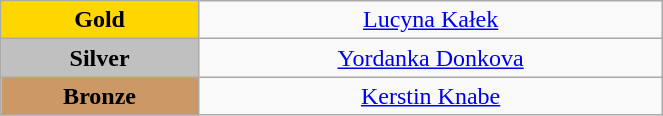<table class="wikitable" style="text-align:center; " width="35%">
<tr>
<td bgcolor="gold"><strong>Gold</strong></td>
<td><a href='#'>Lucyna Kałek</a><br>  <small><em></em></small></td>
</tr>
<tr>
<td bgcolor="silver"><strong>Silver</strong></td>
<td><a href='#'>Yordanka Donkova</a><br>  <small><em></em></small></td>
</tr>
<tr>
<td bgcolor="CC9966"><strong>Bronze</strong></td>
<td><a href='#'>Kerstin Knabe</a><br>  <small><em></em></small></td>
</tr>
</table>
